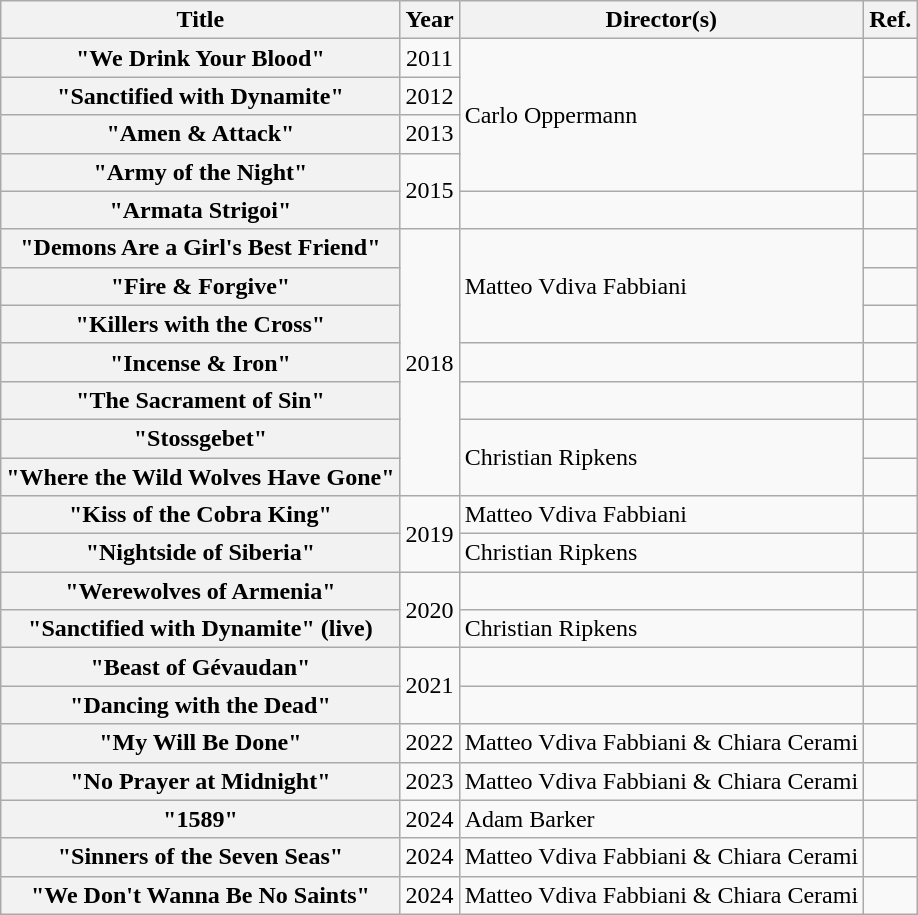<table class="wikitable plainrowheaders" style="text-align:left;">
<tr>
<th scope="col">Title</th>
<th scope="col">Year</th>
<th scope="col">Director(s)</th>
<th>Ref.</th>
</tr>
<tr>
<th scope="row">"We Drink Your Blood"</th>
<td align="center">2011</td>
<td rowspan="4">Carlo Oppermann</td>
<td></td>
</tr>
<tr>
<th scope="row">"Sanctified with Dynamite"</th>
<td align="center">2012</td>
<td></td>
</tr>
<tr>
<th scope="row">"Amen & Attack"</th>
<td align="center">2013</td>
<td></td>
</tr>
<tr>
<th scope="row">"Army of the Night"</th>
<td rowspan="2" align="center">2015</td>
<td></td>
</tr>
<tr>
<th scope="row">"Armata Strigoi"</th>
<td></td>
<td></td>
</tr>
<tr>
<th scope="row">"Demons Are a Girl's Best Friend"</th>
<td rowspan="7" align="center">2018</td>
<td rowspan="3">Matteo Vdiva Fabbiani</td>
<td></td>
</tr>
<tr>
<th scope="row">"Fire & Forgive"</th>
<td></td>
</tr>
<tr>
<th scope="row">"Killers with the Cross"</th>
<td></td>
</tr>
<tr>
<th scope="row">"Incense & Iron"</th>
<td></td>
<td></td>
</tr>
<tr>
<th scope="row">"The Sacrament of Sin"</th>
<td></td>
<td></td>
</tr>
<tr>
<th scope="row">"Stossgebet"</th>
<td rowspan="2">Christian Ripkens</td>
<td></td>
</tr>
<tr>
<th scope="row">"Where the Wild Wolves Have Gone"</th>
<td></td>
</tr>
<tr>
<th scope="row">"Kiss of the Cobra King"</th>
<td rowspan="2" align="center">2019</td>
<td>Matteo Vdiva Fabbiani</td>
<td></td>
</tr>
<tr>
<th scope="row">"Nightside of Siberia"</th>
<td>Christian Ripkens</td>
<td></td>
</tr>
<tr>
<th scope="row">"Werewolves of Armenia"</th>
<td rowspan="2" align="center">2020</td>
<td></td>
<td></td>
</tr>
<tr>
<th scope="row">"Sanctified with Dynamite" (live)</th>
<td>Christian Ripkens</td>
<td></td>
</tr>
<tr>
<th scope="row">"Beast of Gévaudan"</th>
<td rowspan="2" align="center">2021</td>
<td></td>
<td></td>
</tr>
<tr>
<th scope="row">"Dancing with the Dead"</th>
<td></td>
<td></td>
</tr>
<tr>
<th scope="row">"My Will Be Done"</th>
<td align="center">2022</td>
<td>Matteo Vdiva Fabbiani & Chiara Cerami</td>
<td></td>
</tr>
<tr>
<th>"No Prayer at Midnight"</th>
<td align="center">2023</td>
<td>Matteo Vdiva Fabbiani & Chiara Cerami</td>
<td></td>
</tr>
<tr>
<th scope="row">"1589"</th>
<td align="center">2024</td>
<td>Adam Barker</td>
<td></td>
</tr>
<tr>
<th>"Sinners of the Seven Seas"</th>
<td align="center">2024</td>
<td>Matteo Vdiva Fabbiani & Chiara Cerami</td>
<td></td>
</tr>
<tr>
<th>"We Don't Wanna Be No Saints"</th>
<td align="center">2024</td>
<td>Matteo Vdiva Fabbiani & Chiara Cerami</td>
<td></td>
</tr>
</table>
